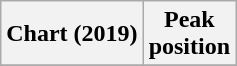<table class="wikitable sortable plainrowheaders" style="text-align:center">
<tr>
<th scope="col">Chart (2019)</th>
<th scope="col">Peak<br>position</th>
</tr>
<tr>
</tr>
</table>
